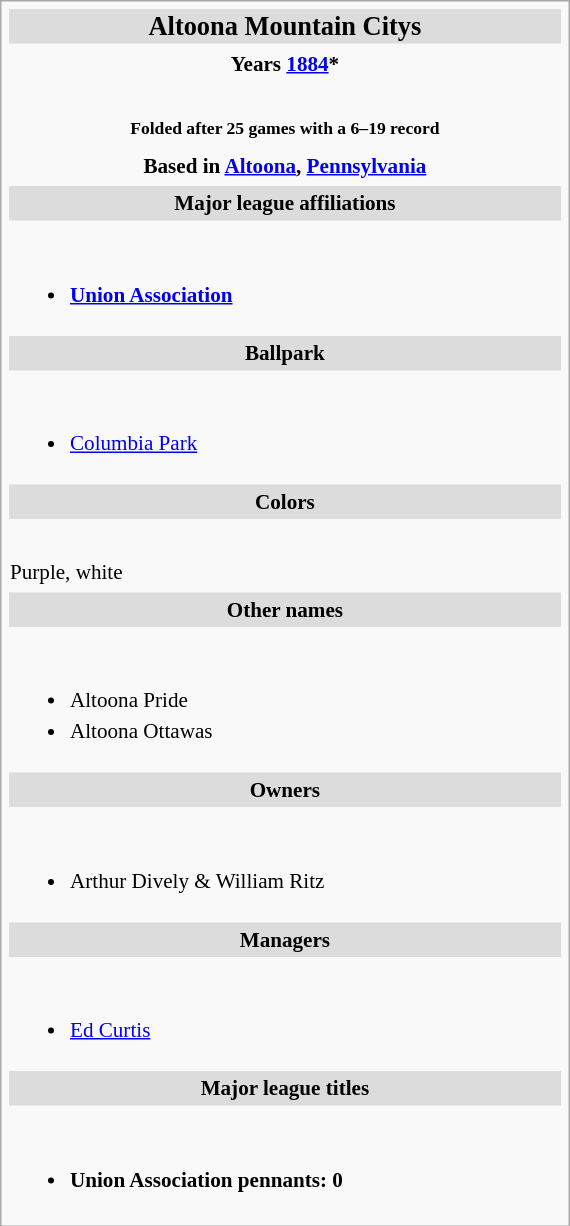<table class="infobox vcard" style="width: 27em; font-size: 88%; text-align: left; line-height: 1.5em">
<tr>
<th colspan=2 class="fn org" style="font-size: 125%; text-align: center; background-color: #dcdcdc;margin-bottom:3px;">Altoona Mountain Citys</th>
</tr>
<tr>
<th style="text-align: center" colspan="2">Years <a href='#'>1884</a>*<br><br><small>Folded after 25 games with a 6–19 record</small></th>
</tr>
<tr>
<th style="text-align: center" colspan="2">Based in <a href='#'>Altoona</a>, <a href='#'>Pennsylvania</a></th>
</tr>
<tr>
<th colspan=2 style="background-color: #dcdcdc; text-align: center">Major league affiliations</th>
</tr>
<tr>
<th colspan=2><br><ul><li><a href='#'>Union Association</a></li></ul></th>
</tr>
<tr>
<th colspan=2 style="background-color: #dcdcdc; text-align: center">Ballpark</th>
</tr>
<tr>
<td colspan="2"><br><ul><li><a href='#'>Columbia Park</a></li></ul></td>
</tr>
<tr>
<th colspan=2 style="background-color: #dcdcdc; text-align: center">Colors</th>
</tr>
<tr>
<td colspan="2"><br>Purple, white<br>
 </td>
</tr>
<tr>
<th colspan=2 style="background-color: #dcdcdc; text-align: center">Other names</th>
</tr>
<tr>
<td colspan="2"><br><ul><li>Altoona Pride</li><li>Altoona Ottawas</li></ul></td>
</tr>
<tr>
<th colspan=2 style="background-color: #dcdcdc; text-align: center">Owners</th>
</tr>
<tr>
<td colspan="2"><br><ul><li>Arthur Dively & William Ritz</li></ul></td>
</tr>
<tr>
<th colspan=2 style="background-color: #dcdcdc; text-align: center">Managers</th>
</tr>
<tr>
<td colspan="2"><br><ul><li><a href='#'>Ed Curtis</a></li></ul></td>
</tr>
<tr>
<th colspan=2 style="background-color: #dcdcdc; text-align: center">Major league titles</th>
</tr>
<tr>
<td colspan="2"><br><ul><li><strong>Union Association pennants:</strong>  <strong>0</strong></li></ul></td>
</tr>
</table>
